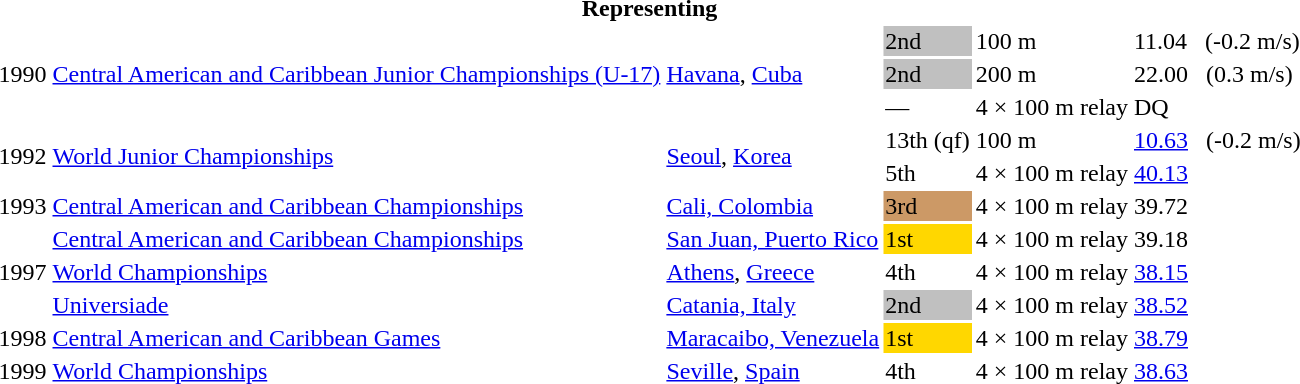<table>
<tr>
<th colspan="6">Representing </th>
</tr>
<tr>
<td rowspan = "3">1990</td>
<td rowspan = "3"><a href='#'>Central American and Caribbean Junior Championships (U-17)</a></td>
<td rowspan = "3"><a href='#'>Havana</a>, <a href='#'>Cuba</a></td>
<td bgcolor=silver>2nd</td>
<td>100 m</td>
<td>11.04   (-0.2 m/s)</td>
</tr>
<tr>
<td bgcolor=silver>2nd</td>
<td>200 m</td>
<td>22.00   (0.3 m/s)</td>
</tr>
<tr>
<td>—</td>
<td>4 × 100 m relay</td>
<td>DQ</td>
</tr>
<tr>
<td rowspan = "2">1992</td>
<td rowspan = "2"><a href='#'>World Junior Championships</a></td>
<td rowspan = "2"><a href='#'>Seoul</a>, <a href='#'>Korea</a></td>
<td>13th (qf)</td>
<td>100 m</td>
<td><a href='#'>10.63</a>   (-0.2 m/s)</td>
</tr>
<tr>
<td>5th</td>
<td>4 × 100 m relay</td>
<td><a href='#'>40.13</a></td>
</tr>
<tr>
<td>1993</td>
<td><a href='#'>Central American and Caribbean Championships</a></td>
<td><a href='#'>Cali, Colombia</a></td>
<td bgcolor=cc9966>3rd</td>
<td>4 × 100 m relay</td>
<td>39.72</td>
</tr>
<tr>
<td rowspan = "3">1997</td>
<td><a href='#'>Central American and Caribbean Championships</a></td>
<td><a href='#'>San Juan, Puerto Rico</a></td>
<td bgcolor=gold>1st</td>
<td>4 × 100 m relay</td>
<td>39.18</td>
</tr>
<tr>
<td><a href='#'>World Championships</a></td>
<td><a href='#'>Athens</a>, <a href='#'>Greece</a></td>
<td>4th</td>
<td>4 × 100 m relay</td>
<td><a href='#'>38.15</a></td>
</tr>
<tr>
<td><a href='#'>Universiade</a></td>
<td><a href='#'>Catania, Italy</a></td>
<td bgcolor=silver>2nd</td>
<td>4 × 100 m relay</td>
<td><a href='#'>38.52</a></td>
</tr>
<tr>
<td>1998</td>
<td><a href='#'>Central American and Caribbean Games</a></td>
<td><a href='#'>Maracaibo, Venezuela</a></td>
<td bgcolor=gold>1st</td>
<td>4 × 100 m relay</td>
<td><a href='#'>38.79</a></td>
</tr>
<tr>
<td>1999</td>
<td><a href='#'>World Championships</a></td>
<td><a href='#'>Seville</a>, <a href='#'>Spain</a></td>
<td>4th</td>
<td>4 × 100 m relay</td>
<td><a href='#'>38.63</a></td>
</tr>
</table>
